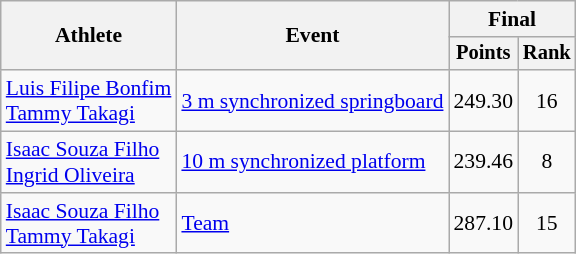<table class=wikitable style="font-size:90%;">
<tr>
<th rowspan="2">Athlete</th>
<th rowspan="2">Event</th>
<th colspan="2">Final</th>
</tr>
<tr style="font-size:95%">
<th>Points</th>
<th>Rank</th>
</tr>
<tr align=center>
<td align=left><a href='#'>Luis Filipe Bonfim</a><br><a href='#'>Tammy Takagi</a></td>
<td align=left><a href='#'>3 m synchronized springboard</a></td>
<td>249.30</td>
<td>16</td>
</tr>
<tr align=center>
<td align=left><a href='#'>Isaac Souza Filho</a><br><a href='#'>Ingrid Oliveira</a></td>
<td align=left><a href='#'>10 m synchronized platform</a></td>
<td>239.46</td>
<td>8</td>
</tr>
<tr align=center>
<td align=left><a href='#'>Isaac Souza Filho</a><br><a href='#'>Tammy Takagi</a></td>
<td align=left><a href='#'>Team</a></td>
<td>287.10</td>
<td>15</td>
</tr>
</table>
